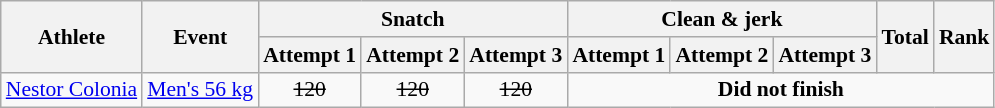<table class="wikitable" border="1" style="font-size:90%">
<tr>
<th rowspan=2>Athlete</th>
<th rowspan=2>Event</th>
<th colspan=3>Snatch</th>
<th colspan=3>Clean & jerk</th>
<th rowspan=2>Total</th>
<th rowspan=2>Rank</th>
</tr>
<tr>
<th>Attempt 1</th>
<th>Attempt 2</th>
<th>Attempt 3</th>
<th>Attempt 1</th>
<th>Attempt 2</th>
<th>Attempt 3</th>
</tr>
<tr>
<td><a href='#'>Nestor Colonia</a></td>
<td><a href='#'>Men's 56 kg</a></td>
<td align=center><s>120</s></td>
<td align=center><s>120</s></td>
<td align=center><s>120</s></td>
<td colspan = 5 align=center><strong>Did not finish</strong></td>
</tr>
</table>
